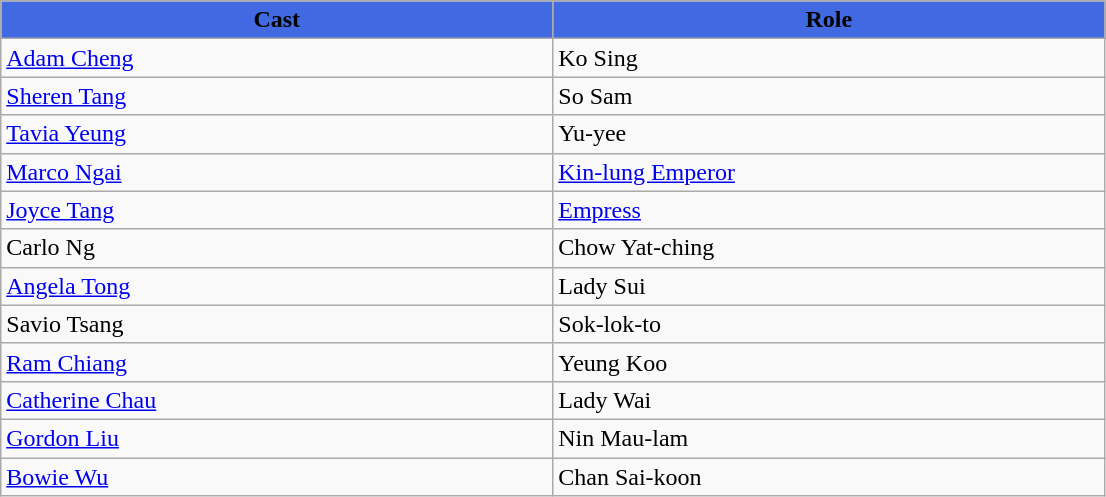<table class="wikitable">
<tr>
<th style="background:RoyalBlue; width:17%">Cast</th>
<th style="background:RoyalBlue; width:17%">Role</th>
</tr>
<tr>
<td><a href='#'>Adam Cheng</a></td>
<td>Ko Sing</td>
</tr>
<tr>
<td><a href='#'>Sheren Tang</a></td>
<td>So Sam</td>
</tr>
<tr>
<td><a href='#'>Tavia Yeung</a></td>
<td>Yu-yee</td>
</tr>
<tr>
<td><a href='#'>Marco Ngai</a></td>
<td><a href='#'>Kin-lung Emperor</a></td>
</tr>
<tr>
<td><a href='#'>Joyce Tang</a></td>
<td><a href='#'>Empress</a></td>
</tr>
<tr>
<td>Carlo Ng</td>
<td>Chow Yat-ching</td>
</tr>
<tr>
<td><a href='#'>Angela Tong</a></td>
<td>Lady Sui</td>
</tr>
<tr>
<td>Savio Tsang</td>
<td>Sok-lok-to</td>
</tr>
<tr>
<td><a href='#'>Ram Chiang</a></td>
<td>Yeung Koo</td>
</tr>
<tr>
<td><a href='#'>Catherine Chau</a></td>
<td>Lady Wai</td>
</tr>
<tr>
<td><a href='#'>Gordon Liu</a></td>
<td>Nin Mau-lam</td>
</tr>
<tr>
<td><a href='#'>Bowie Wu</a></td>
<td>Chan Sai-koon</td>
</tr>
</table>
